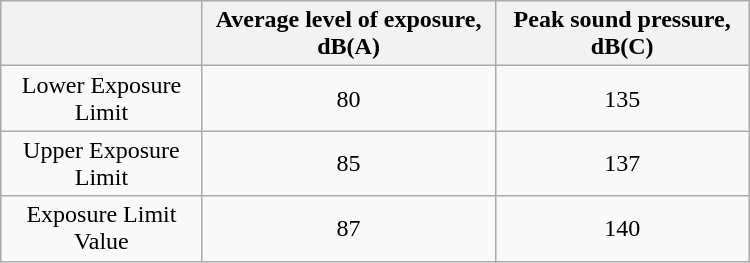<table class="wikitable" style="text-align:center; width: 500px; height: 150px;">
<tr>
<th></th>
<th>Average level of exposure, dB(A)</th>
<th>Peak sound pressure, dB(C)</th>
</tr>
<tr>
<td>Lower Exposure Limit</td>
<td>80</td>
<td>135</td>
</tr>
<tr>
<td>Upper Exposure Limit</td>
<td>85</td>
<td>137</td>
</tr>
<tr>
<td>Exposure Limit Value</td>
<td>87</td>
<td>140</td>
</tr>
</table>
